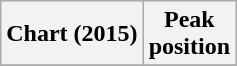<table class="wikitable plainrowheaders" style="text-align:center">
<tr>
<th scope="col">Chart (2015)</th>
<th scope="col">Peak<br>position</th>
</tr>
<tr>
</tr>
</table>
